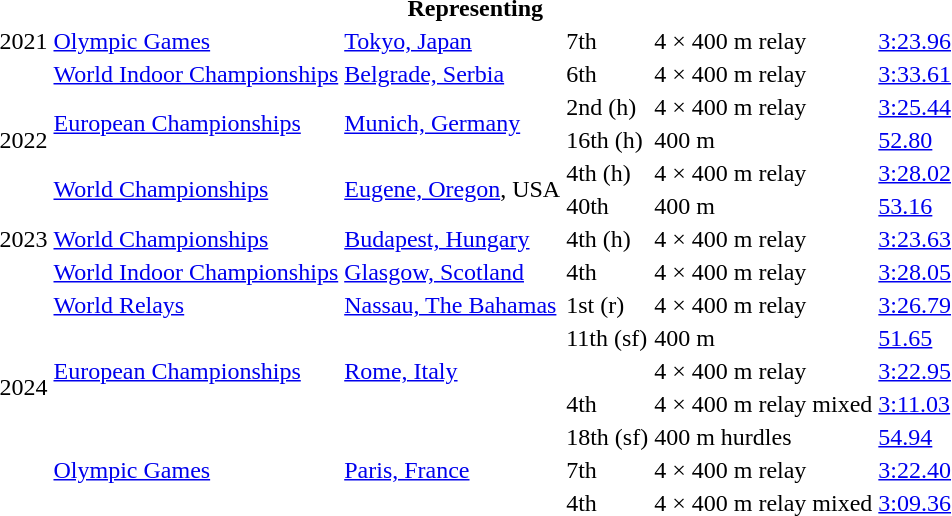<table>
<tr>
<th colspan="6">Representing </th>
</tr>
<tr>
<td>2021</td>
<td><a href='#'>Olympic Games</a></td>
<td><a href='#'>Tokyo, Japan</a></td>
<td>7th</td>
<td>4 × 400 m relay</td>
<td><a href='#'>3:23.96</a></td>
</tr>
<tr>
<td rowspan=5>2022</td>
<td><a href='#'>World Indoor Championships</a></td>
<td><a href='#'>Belgrade, Serbia</a></td>
<td>6th</td>
<td>4 × 400 m relay</td>
<td><a href='#'>3:33.61</a></td>
</tr>
<tr>
<td rowspan=2><a href='#'>European Championships</a></td>
<td rowspan=2><a href='#'>Munich, Germany</a></td>
<td>2nd (h)</td>
<td>4 × 400 m relay</td>
<td><a href='#'>3:25.44</a></td>
</tr>
<tr>
<td>16th (h)</td>
<td>400 m</td>
<td><a href='#'>52.80</a></td>
</tr>
<tr>
<td rowspan=2><a href='#'>World Championships</a></td>
<td rowspan=2><a href='#'>Eugene, Oregon</a>, USA</td>
<td>4th (h)</td>
<td>4 × 400 m relay</td>
<td><a href='#'>3:28.02</a></td>
</tr>
<tr>
<td>40th</td>
<td>400 m</td>
<td><a href='#'>53.16</a></td>
</tr>
<tr>
<td rowspan=1>2023</td>
<td rowspan=1><a href='#'>World Championships</a></td>
<td rowspan=1><a href='#'>Budapest, Hungary</a></td>
<td>4th (h)</td>
<td>4 × 400 m relay</td>
<td><a href='#'>3:23.63</a></td>
</tr>
<tr>
<td rowspan=9>2024</td>
<td><a href='#'>World Indoor Championships</a></td>
<td><a href='#'>Glasgow, Scotland</a></td>
<td>4th</td>
<td>4 × 400 m relay</td>
<td><a href='#'>3:28.05</a></td>
</tr>
<tr>
<td><a href='#'>World Relays</a></td>
<td><a href='#'>Nassau, The Bahamas</a></td>
<td>1st (r)</td>
<td>4 × 400 m relay</td>
<td><a href='#'>3:26.79</a></td>
</tr>
<tr>
<td rowspan=3><a href='#'>European Championships</a></td>
<td rowspan=3><a href='#'>Rome, Italy</a></td>
<td>11th (sf)</td>
<td>400 m</td>
<td><a href='#'>51.65</a></td>
</tr>
<tr>
<td></td>
<td>4 × 400 m relay</td>
<td><a href='#'>3:22.95</a></td>
</tr>
<tr>
<td>4th</td>
<td>4 × 400 m relay mixed</td>
<td><a href='#'>3:11.03</a></td>
</tr>
<tr>
<td rowspan=3><a href='#'>Olympic Games</a></td>
<td rowspan=3><a href='#'>Paris, France</a></td>
<td>18th (sf)</td>
<td>400 m hurdles</td>
<td><a href='#'>54.94</a></td>
</tr>
<tr>
<td>7th</td>
<td>4 × 400 m relay</td>
<td><a href='#'>3:22.40</a></td>
</tr>
<tr>
<td>4th</td>
<td>4 × 400 m relay mixed</td>
<td><a href='#'>3:09.36</a></td>
</tr>
</table>
